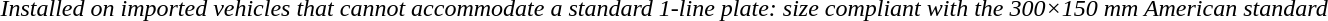<table>
<tr>
<td><em>Installed on imported vehicles that cannot accommodate a standard 1-line plate: size compliant with the 300×150 mm American standard</em></td>
</tr>
<tr>
<td><br></td>
</tr>
</table>
